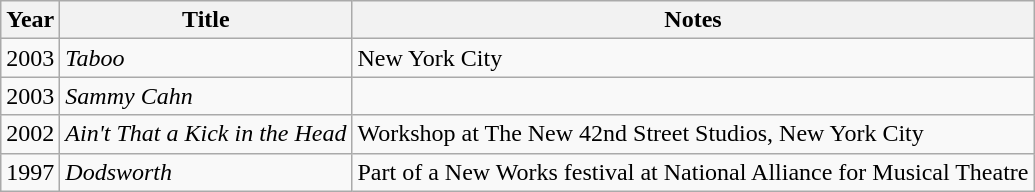<table class="wikitable sortable">
<tr>
<th>Year</th>
<th>Title</th>
<th>Notes</th>
</tr>
<tr>
<td>2003</td>
<td><em>Taboo</em></td>
<td>New York City</td>
</tr>
<tr>
<td>2003</td>
<td><em>Sammy Cahn</em></td>
<td></td>
</tr>
<tr>
<td>2002</td>
<td><em>Ain't That a Kick in the Head</em></td>
<td>Workshop at The New 42nd Street Studios, New York City</td>
</tr>
<tr>
<td>1997</td>
<td><em>Dodsworth</em></td>
<td>Part of a New Works festival at National Alliance for Musical Theatre</td>
</tr>
</table>
